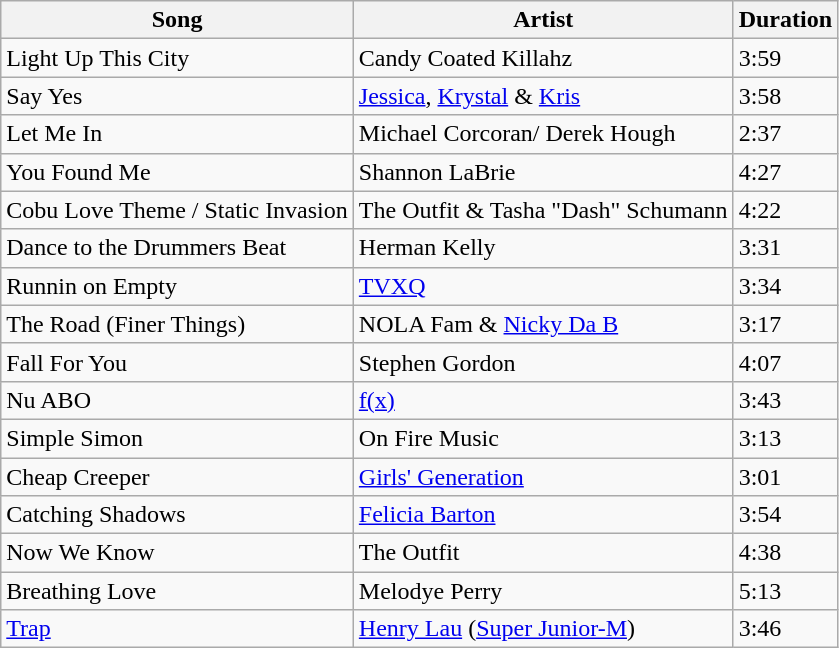<table class="wikitable">
<tr>
<th>Song</th>
<th>Artist</th>
<th>Duration</th>
</tr>
<tr>
<td>Light Up This City</td>
<td>Candy Coated Killahz</td>
<td>3:59</td>
</tr>
<tr>
<td>Say Yes</td>
<td><a href='#'>Jessica</a>, <a href='#'>Krystal</a> & <a href='#'>Kris</a></td>
<td>3:58</td>
</tr>
<tr>
<td>Let Me In</td>
<td>Michael Corcoran/ Derek Hough</td>
<td>2:37</td>
</tr>
<tr>
<td>You Found Me</td>
<td>Shannon LaBrie</td>
<td>4:27</td>
</tr>
<tr>
<td>Cobu Love Theme / Static Invasion</td>
<td>The Outfit & Tasha "Dash" Schumann</td>
<td>4:22</td>
</tr>
<tr>
<td>Dance to the Drummers Beat</td>
<td>Herman Kelly</td>
<td>3:31</td>
</tr>
<tr>
<td>Runnin on Empty</td>
<td><a href='#'>TVXQ</a></td>
<td>3:34</td>
</tr>
<tr>
<td>The Road (Finer Things)</td>
<td>NOLA Fam & <a href='#'>Nicky Da B</a></td>
<td>3:17</td>
</tr>
<tr>
<td>Fall For You</td>
<td>Stephen Gordon</td>
<td>4:07</td>
</tr>
<tr>
<td>Nu ABO</td>
<td><a href='#'>f(x)</a></td>
<td>3:43</td>
</tr>
<tr>
<td>Simple Simon</td>
<td>On Fire Music</td>
<td>3:13</td>
</tr>
<tr>
<td>Cheap Creeper</td>
<td><a href='#'>Girls' Generation</a></td>
<td>3:01</td>
</tr>
<tr>
<td>Catching Shadows</td>
<td><a href='#'>Felicia Barton</a></td>
<td>3:54</td>
</tr>
<tr>
<td>Now We Know</td>
<td>The Outfit</td>
<td>4:38</td>
</tr>
<tr>
<td>Breathing Love</td>
<td>Melodye Perry</td>
<td>5:13</td>
</tr>
<tr>
<td><a href='#'>Trap</a></td>
<td><a href='#'>Henry Lau</a> (<a href='#'>Super Junior-M</a>)</td>
<td>3:46</td>
</tr>
</table>
